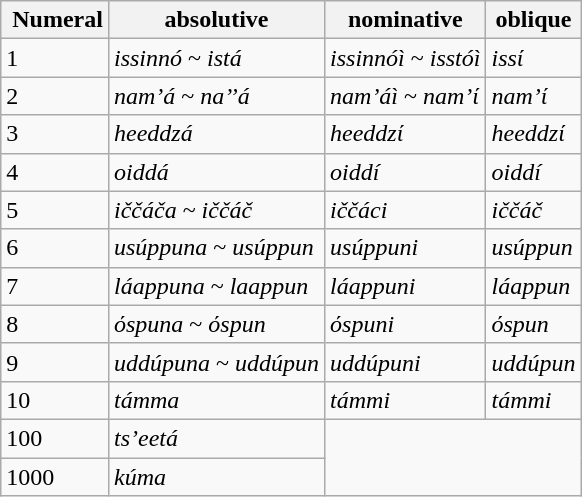<table class="wikitable">
<tr>
<th> Numeral</th>
<th>absolutive</th>
<th>nominative</th>
<th>oblique</th>
</tr>
<tr>
<td>1</td>
<td><em>issinnó</em> ~ <em>istá</em></td>
<td><em>issinnóì</em> ~ <em>isstóì</em></td>
<td><em>issί</em></td>
</tr>
<tr>
<td>2</td>
<td><em>nam’á</em> ~ <em>na’’á</em></td>
<td><em>nam’áì</em> ~ <em>nam’ί</em></td>
<td><em>nam’ί</em></td>
</tr>
<tr>
<td>3</td>
<td><em>heeddzá</em></td>
<td><em>heeddzί</em></td>
<td><em>heeddzί</em></td>
</tr>
<tr>
<td>4</td>
<td><em>oiddá</em></td>
<td><em>oiddí</em></td>
<td><em>oiddí</em></td>
</tr>
<tr>
<td>5</td>
<td><em>iččáča</em> ~ <em>iččáč</em></td>
<td><em>iččáci</em></td>
<td><em>iččáč</em></td>
</tr>
<tr>
<td>6</td>
<td><em>usúppuna</em> ~ <em>usúppun</em></td>
<td><em>usúppuni</em> </td>
<td><em>usúppun</em></td>
</tr>
<tr>
<td>7</td>
<td><em>láappuna</em> ~ <em>laappun</em></td>
<td><em>láappuni</em></td>
<td><em>láappun</em></td>
</tr>
<tr>
<td>8</td>
<td><em>όspuna</em> ~ <em>όspun</em></td>
<td><em>όspuni</em></td>
<td><em>όspun</em></td>
</tr>
<tr>
<td>9</td>
<td><em>uddúpuna</em> ~ <em>uddúpun</em></td>
<td><em>uddúpuni</em></td>
<td><em>uddúpun</em></td>
</tr>
<tr>
<td>10</td>
<td><em>támma</em></td>
<td><em>támmi</em></td>
<td><em>támmi</em></td>
</tr>
<tr>
<td>100</td>
<td><em>ts’eetá</em></td>
</tr>
<tr>
<td>1000</td>
<td><em>kúma</em></td>
</tr>
</table>
